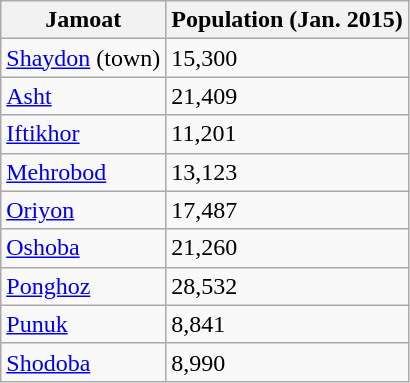<table class="wikitable sortable">
<tr>
<th>Jamoat</th>
<th>Population (Jan. 2015)</th>
</tr>
<tr>
<td><a href='#'>Shaydon</a> (town)</td>
<td>15,300</td>
</tr>
<tr>
<td><a href='#'>Asht</a></td>
<td>21,409</td>
</tr>
<tr>
<td><a href='#'>Iftikhor</a></td>
<td>11,201</td>
</tr>
<tr>
<td><a href='#'>Mehrobod</a></td>
<td>13,123</td>
</tr>
<tr>
<td><a href='#'>Oriyon</a></td>
<td>17,487</td>
</tr>
<tr>
<td><a href='#'>Oshoba</a></td>
<td>21,260</td>
</tr>
<tr>
<td><a href='#'>Ponghoz</a></td>
<td>28,532</td>
</tr>
<tr>
<td><a href='#'>Punuk</a></td>
<td>8,841</td>
</tr>
<tr>
<td><a href='#'>Shodoba</a></td>
<td>8,990</td>
</tr>
</table>
